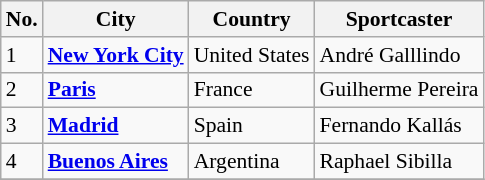<table class="wikitable" border="1" style="font-size:90%; text-align:left;">
<tr>
<th>No.</th>
<th>City</th>
<th>Country</th>
<th>Sportcaster</th>
</tr>
<tr>
<td>1</td>
<td><strong><a href='#'>New York City</a></strong></td>
<td>United States</td>
<td>André Galllindo</td>
</tr>
<tr>
<td>2</td>
<td><strong><a href='#'>Paris</a></strong></td>
<td>France</td>
<td>Guilherme Pereira</td>
</tr>
<tr>
<td>3</td>
<td><strong><a href='#'>Madrid</a></strong></td>
<td>Spain</td>
<td>Fernando Kallás</td>
</tr>
<tr>
<td>4</td>
<td><strong><a href='#'>Buenos Aires</a></strong></td>
<td>Argentina</td>
<td>Raphael Sibilla</td>
</tr>
<tr>
</tr>
</table>
